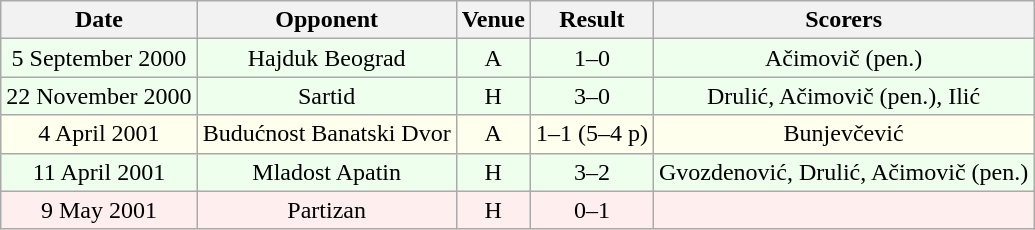<table class="wikitable sortable" style="font-size:100%; text-align:center">
<tr>
<th>Date</th>
<th>Opponent</th>
<th>Venue</th>
<th>Result</th>
<th>Scorers</th>
</tr>
<tr bgcolor = "#EEFFEE">
<td>5 September 2000</td>
<td>Hajduk Beograd</td>
<td>A</td>
<td>1–0</td>
<td>Ačimovič (pen.)</td>
</tr>
<tr bgcolor = "#EEFFEE">
<td>22 November 2000</td>
<td>Sartid</td>
<td>H</td>
<td>3–0</td>
<td>Drulić, Ačimovič (pen.), Ilić</td>
</tr>
<tr bgcolor = "#FFFFEE">
<td>4 April 2001</td>
<td>Budućnost Banatski Dvor</td>
<td>A</td>
<td>1–1 (5–4 p)</td>
<td>Bunjevčević</td>
</tr>
<tr bgcolor = "#EEFFEE">
<td>11 April 2001</td>
<td>Mladost Apatin</td>
<td>H</td>
<td>3–2</td>
<td>Gvozdenović, Drulić, Ačimovič (pen.)</td>
</tr>
<tr bgcolor = "#FFEEEE">
<td>9 May 2001</td>
<td>Partizan</td>
<td>H</td>
<td>0–1</td>
<td></td>
</tr>
</table>
